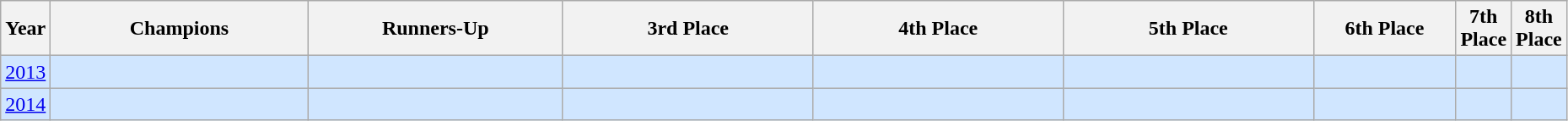<table class="wikitable" width="98%" style="text-align:center;">
<tr>
<th>Year</th>
<th width=18%>Champions</th>
<th width=18%>Runners-Up</th>
<th width=18%>3rd Place</th>
<th width=18%>4th Place</th>
<th width=18%>5th Place</th>
<th width=18%>6th Place</th>
<th width=18%>7th Place</th>
<th width=18%>8th Place</th>
</tr>
<tr style="background: #D0E6FF;">
<td><a href='#'>2013</a></td>
<td></td>
<td></td>
<td></td>
<td></td>
<td></td>
<td></td>
<td></td>
<td></td>
</tr>
<tr style="background: #D0E6FF;">
<td><a href='#'>2014</a></td>
<td></td>
<td></td>
<td></td>
<td></td>
<td></td>
<td></td>
<td></td>
<td></td>
</tr>
</table>
